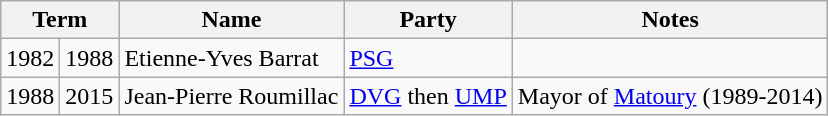<table class="wikitable">
<tr>
<th colspan="2">Term</th>
<th>Name</th>
<th>Party</th>
<th>Notes</th>
</tr>
<tr>
<td>1982</td>
<td>1988</td>
<td>Etienne-Yves Barrat</td>
<td><a href='#'>PSG</a></td>
<td></td>
</tr>
<tr>
<td>1988</td>
<td>2015</td>
<td>Jean-Pierre Roumillac</td>
<td><a href='#'>DVG</a> then <a href='#'>UMP</a></td>
<td>Mayor of <a href='#'>Matoury</a> (1989-2014)</td>
</tr>
</table>
